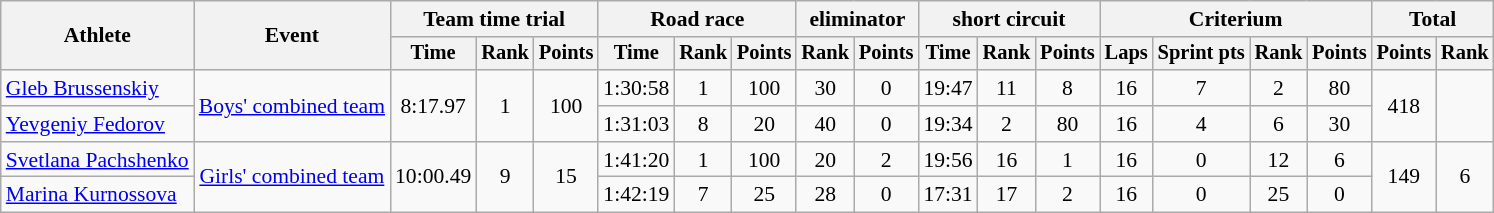<table class="wikitable" style="text-align:center; font-size:90%;">
<tr>
<th rowspan="2">Athlete</th>
<th rowspan="2">Event</th>
<th colspan="3">Team time trial</th>
<th colspan="3">Road race</th>
<th colspan="2"> eliminator</th>
<th colspan="3"> short circuit</th>
<th colspan="4">Criterium</th>
<th colspan="2">Total</th>
</tr>
<tr style="font-size:95%;">
<th>Time</th>
<th>Rank</th>
<th>Points</th>
<th>Time</th>
<th>Rank</th>
<th>Points</th>
<th>Rank</th>
<th>Points</th>
<th>Time</th>
<th>Rank</th>
<th>Points</th>
<th>Laps</th>
<th>Sprint pts</th>
<th>Rank</th>
<th>Points</th>
<th>Points</th>
<th>Rank</th>
</tr>
<tr>
<td align=left><a href='#'>Gleb Brussenskiy</a></td>
<td rowspan=2><a href='#'>Boys' combined team</a></td>
<td rowspan=2>8:17.97</td>
<td rowspan=2>1</td>
<td rowspan=2>100</td>
<td>1:30:58</td>
<td>1</td>
<td>100</td>
<td>30</td>
<td>0</td>
<td>19:47</td>
<td>11</td>
<td>8</td>
<td>16</td>
<td>7</td>
<td>2</td>
<td>80</td>
<td rowspan=2>418</td>
<td rowspan=2></td>
</tr>
<tr>
<td align=left><a href='#'>Yevgeniy Fedorov</a></td>
<td>1:31:03</td>
<td>8</td>
<td>20</td>
<td>40</td>
<td>0</td>
<td>19:34</td>
<td>2</td>
<td>80</td>
<td>16</td>
<td>4</td>
<td>6</td>
<td>30</td>
</tr>
<tr>
<td align=left><a href='#'>Svetlana Pachshenko</a></td>
<td rowspan=2><a href='#'>Girls' combined team</a></td>
<td rowspan=2>10:00.49</td>
<td rowspan=2>9</td>
<td rowspan=2>15</td>
<td>1:41:20</td>
<td>1</td>
<td>100</td>
<td>20</td>
<td>2</td>
<td>19:56</td>
<td>16</td>
<td>1</td>
<td>16</td>
<td>0</td>
<td>12</td>
<td>6</td>
<td rowspan=2>149</td>
<td rowspan=2>6</td>
</tr>
<tr>
<td align=left><a href='#'>Marina Kurnossova</a></td>
<td>1:42:19</td>
<td>7</td>
<td>25</td>
<td>28</td>
<td>0</td>
<td>17:31</td>
<td>17</td>
<td>2</td>
<td>16</td>
<td>0</td>
<td>25</td>
<td>0</td>
</tr>
</table>
